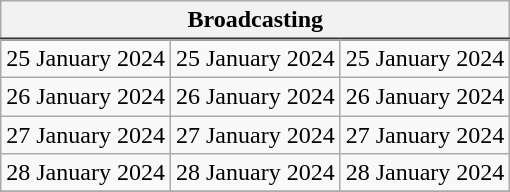<table class=wikitable style="text-align:center;">
<tr>
<th colspan=3>Broadcasting</th>
</tr>
<tr style="border-top: 2px solid #333333;">
</tr>
<tr>
<td>25 January 2024 </td>
<td>25 January 2024 </td>
<td>25 January 2024 </td>
</tr>
<tr>
<td>26 January 2024 </td>
<td>26 January 2024 </td>
<td>26 January 2024 </td>
</tr>
<tr>
<td>27 January 2024 </td>
<td>27 January 2024 </td>
<td>27 January 2024 </td>
</tr>
<tr>
<td>28 January 2024 </td>
<td>28 January 2024 </td>
<td>28 January 2024 </td>
</tr>
<tr>
</tr>
</table>
